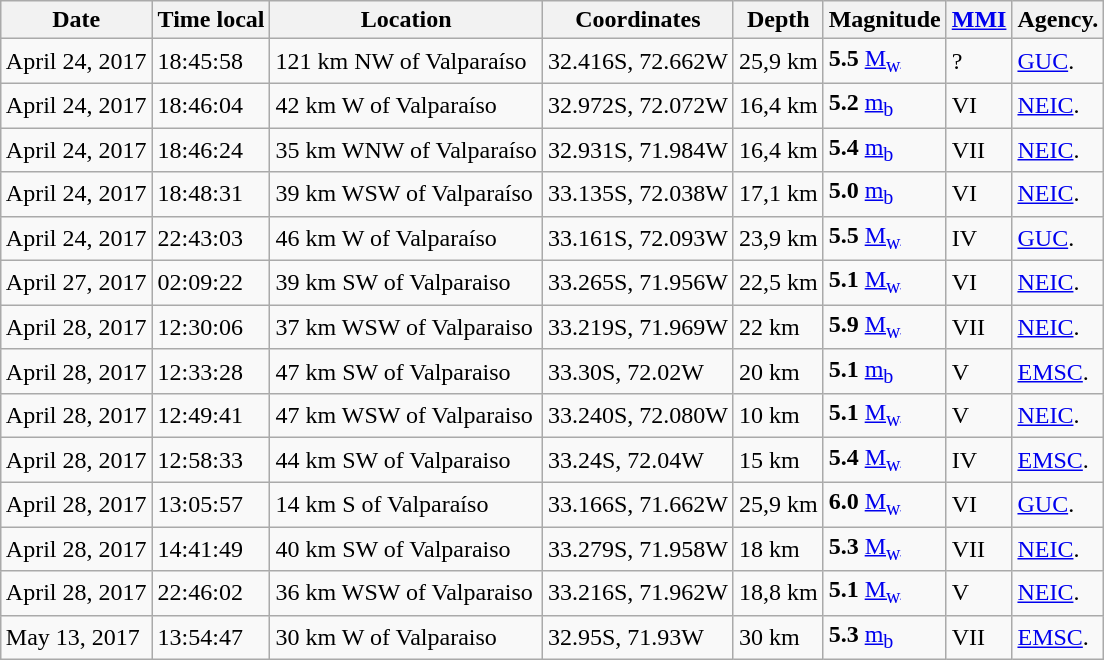<table class="wikitable sortable col1izq col2izq col3izq col4der col5der" style="margin:1em auto;">
<tr>
<th>Date</th>
<th>Time local</th>
<th>Location</th>
<th>Coordinates</th>
<th>Depth</th>
<th>Magnitude</th>
<th><a href='#'>MMI</a></th>
<th class="unsortable">Agency.</th>
</tr>
<tr>
<td>April 24, 2017</td>
<td>18:45:58</td>
<td>121 km NW of Valparaíso</td>
<td>32.416S, 72.662W</td>
<td>25,9 km</td>
<td><strong>5.5</strong> <a href='#'>M<sub>w</sub></a></td>
<td>?</td>
<td><a href='#'>GUC</a>.</td>
</tr>
<tr>
<td>April 24, 2017</td>
<td>18:46:04</td>
<td>42 km W of Valparaíso</td>
<td>32.972S, 72.072W</td>
<td>16,4 km</td>
<td><strong>5.2</strong> <a href='#'>m<sub>b</sub></a></td>
<td>VI</td>
<td><a href='#'>NEIC</a>.</td>
</tr>
<tr>
<td>April 24, 2017</td>
<td>18:46:24</td>
<td>35 km WNW of Valparaíso</td>
<td>32.931S, 71.984W</td>
<td>16,4 km</td>
<td><strong>5.4</strong> <a href='#'>m<sub>b</sub></a></td>
<td>VII</td>
<td><a href='#'>NEIC</a>.</td>
</tr>
<tr>
<td>April 24, 2017</td>
<td>18:48:31</td>
<td>39 km WSW of Valparaíso</td>
<td>33.135S, 72.038W</td>
<td>17,1 km</td>
<td><strong>5.0</strong> <a href='#'>m<sub>b</sub></a></td>
<td>VI</td>
<td><a href='#'>NEIC</a>.</td>
</tr>
<tr>
<td>April 24, 2017</td>
<td>22:43:03</td>
<td>46 km W of Valparaíso</td>
<td>33.161S, 72.093W</td>
<td>23,9 km</td>
<td><strong>5.5</strong> <a href='#'>M<sub>w</sub></a></td>
<td>IV</td>
<td><a href='#'>GUC</a>.</td>
</tr>
<tr>
<td>April 27, 2017</td>
<td>02:09:22</td>
<td>39 km SW of Valparaiso</td>
<td>33.265S, 71.956W</td>
<td>22,5 km</td>
<td><strong>5.1</strong> <a href='#'>M<sub>w</sub></a></td>
<td>VI</td>
<td><a href='#'>NEIC</a>.</td>
</tr>
<tr>
<td>April 28, 2017</td>
<td>12:30:06</td>
<td>37 km WSW of Valparaiso</td>
<td>33.219S, 71.969W</td>
<td>22 km</td>
<td><strong>5.9</strong> <a href='#'>M<sub>w</sub></a></td>
<td>VII</td>
<td><a href='#'>NEIC</a>.</td>
</tr>
<tr>
<td>April 28, 2017</td>
<td>12:33:28</td>
<td>47 km SW of Valparaiso</td>
<td>33.30S, 72.02W</td>
<td>20 km</td>
<td><strong>5.1</strong> <a href='#'>m<sub>b</sub></a></td>
<td>V</td>
<td><a href='#'>EMSC</a>.</td>
</tr>
<tr>
<td>April 28, 2017</td>
<td>12:49:41</td>
<td>47 km WSW of Valparaiso</td>
<td>33.240S, 72.080W</td>
<td>10 km</td>
<td><strong>5.1</strong> <a href='#'>M<sub>w</sub></a></td>
<td>V</td>
<td><a href='#'>NEIC</a>.</td>
</tr>
<tr>
<td>April 28, 2017</td>
<td>12:58:33</td>
<td>44 km SW of Valparaiso</td>
<td>33.24S, 72.04W</td>
<td>15 km</td>
<td><strong>5.4</strong> <a href='#'>M<sub>w</sub></a></td>
<td>IV</td>
<td><a href='#'>EMSC</a>.</td>
</tr>
<tr>
<td>April 28, 2017</td>
<td>13:05:57</td>
<td>14 km S of Valparaíso</td>
<td>33.166S, 71.662W</td>
<td>25,9 km</td>
<td><strong>6.0</strong> <a href='#'>M<sub>w</sub></a></td>
<td>VI</td>
<td><a href='#'>GUC</a>.</td>
</tr>
<tr>
<td>April 28, 2017</td>
<td>14:41:49</td>
<td>40 km SW of Valparaiso</td>
<td>33.279S, 71.958W</td>
<td>18 km</td>
<td><strong>5.3</strong> <a href='#'>M<sub>w</sub></a></td>
<td>VII</td>
<td><a href='#'>NEIC</a>.</td>
</tr>
<tr>
<td>April 28, 2017</td>
<td>22:46:02</td>
<td>36 km WSW of Valparaiso</td>
<td>33.216S, 71.962W</td>
<td>18,8 km</td>
<td><strong>5.1</strong> <a href='#'>M<sub>w</sub></a></td>
<td>V</td>
<td><a href='#'>NEIC</a>.</td>
</tr>
<tr>
<td>May 13, 2017</td>
<td>13:54:47</td>
<td>30 km W of Valparaiso</td>
<td>32.95S, 71.93W</td>
<td>30 km</td>
<td><strong>5.3</strong> <a href='#'>m<sub>b</sub></a></td>
<td>VII</td>
<td><a href='#'>EMSC</a>.</td>
</tr>
</table>
